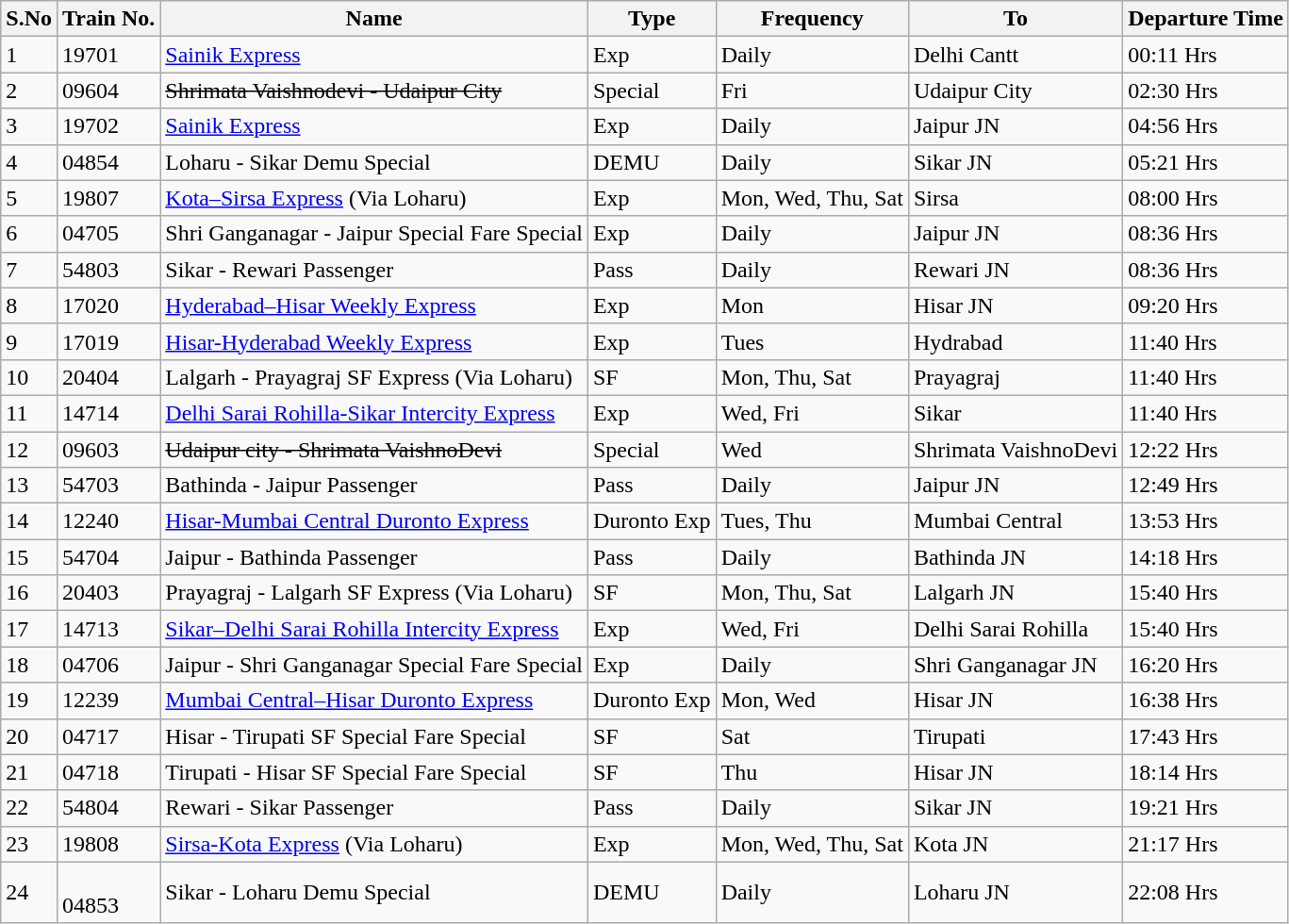<table class="wikitable">
<tr>
<th>S.No</th>
<th>Train No.</th>
<th>Name</th>
<th>Type</th>
<th>Frequency</th>
<th>To</th>
<th>Departure Time</th>
</tr>
<tr>
<td>1</td>
<td>19701</td>
<td><a href='#'>Sainik Express</a></td>
<td>Exp</td>
<td>Daily</td>
<td>Delhi Cantt</td>
<td>00:11 Hrs</td>
</tr>
<tr>
<td>2</td>
<td>09604</td>
<td><s>Shrimata Vaishnodevi - Udaipur City</s></td>
<td>Special</td>
<td>Fri</td>
<td>Udaipur City</td>
<td>02:30 Hrs</td>
</tr>
<tr>
<td>3</td>
<td>19702</td>
<td><a href='#'>Sainik Express</a></td>
<td>Exp</td>
<td>Daily</td>
<td>Jaipur JN</td>
<td>04:56 Hrs</td>
</tr>
<tr>
<td>4</td>
<td>04854</td>
<td>Loharu - Sikar Demu Special</td>
<td>DEMU</td>
<td>Daily</td>
<td>Sikar JN</td>
<td>05:21 Hrs</td>
</tr>
<tr>
<td>5</td>
<td>19807</td>
<td><a href='#'>Kota–Sirsa Express</a> (Via Loharu)</td>
<td>Exp</td>
<td>Mon, Wed, Thu, Sat</td>
<td>Sirsa</td>
<td>08:00 Hrs</td>
</tr>
<tr>
<td>6</td>
<td>04705</td>
<td>Shri Ganganagar - Jaipur Special Fare Special</td>
<td>Exp</td>
<td>Daily</td>
<td>Jaipur JN</td>
<td>08:36 Hrs</td>
</tr>
<tr>
<td>7</td>
<td>54803</td>
<td>Sikar - Rewari Passenger</td>
<td>Pass</td>
<td>Daily</td>
<td>Rewari JN</td>
<td>08:36 Hrs</td>
</tr>
<tr>
<td>8</td>
<td>17020</td>
<td><a href='#'>Hyderabad–Hisar Weekly Express</a></td>
<td>Exp</td>
<td>Mon</td>
<td>Hisar JN</td>
<td>09:20 Hrs</td>
</tr>
<tr>
<td>9</td>
<td>17019</td>
<td><a href='#'>Hisar-Hyderabad Weekly Express</a></td>
<td>Exp</td>
<td>Tues</td>
<td>Hydrabad</td>
<td>11:40 Hrs</td>
</tr>
<tr>
<td>10</td>
<td>20404</td>
<td>Lalgarh - Prayagraj SF Express (Via Loharu)</td>
<td>SF</td>
<td>Mon, Thu, Sat</td>
<td>Prayagraj</td>
<td>11:40 Hrs</td>
</tr>
<tr>
<td>11</td>
<td>14714</td>
<td><a href='#'>Delhi Sarai Rohilla-Sikar Intercity Express</a></td>
<td>Exp</td>
<td>Wed, Fri</td>
<td>Sikar</td>
<td>11:40 Hrs</td>
</tr>
<tr>
<td>12</td>
<td>09603</td>
<td><s>Udaipur city - Shrimata VaishnoDevi</s></td>
<td>Special</td>
<td>Wed</td>
<td>Shrimata VaishnoDevi</td>
<td>12:22 Hrs</td>
</tr>
<tr>
<td>13</td>
<td>54703</td>
<td>Bathinda - Jaipur Passenger</td>
<td>Pass</td>
<td>Daily</td>
<td>Jaipur JN</td>
<td>12:49 Hrs</td>
</tr>
<tr>
<td>14</td>
<td>12240</td>
<td><a href='#'>Hisar-Mumbai Central Duronto Express</a></td>
<td>Duronto Exp</td>
<td>Tues, Thu</td>
<td>Mumbai Central</td>
<td>13:53 Hrs</td>
</tr>
<tr>
<td>15</td>
<td>54704</td>
<td>Jaipur - Bathinda Passenger</td>
<td>Pass</td>
<td>Daily</td>
<td>Bathinda JN</td>
<td>14:18 Hrs</td>
</tr>
<tr>
<td>16</td>
<td>20403</td>
<td>Prayagraj - Lalgarh SF Express (Via Loharu)</td>
<td>SF</td>
<td>Mon, Thu, Sat</td>
<td>Lalgarh JN</td>
<td>15:40 Hrs</td>
</tr>
<tr>
<td>17</td>
<td>14713</td>
<td><a href='#'>Sikar–Delhi Sarai Rohilla Intercity Express</a></td>
<td>Exp</td>
<td>Wed, Fri</td>
<td>Delhi Sarai Rohilla</td>
<td>15:40 Hrs</td>
</tr>
<tr>
<td>18</td>
<td>04706</td>
<td>Jaipur - Shri Ganganagar Special Fare Special</td>
<td>Exp</td>
<td>Daily</td>
<td>Shri Ganganagar JN</td>
<td>16:20 Hrs</td>
</tr>
<tr>
<td>19</td>
<td>12239</td>
<td><a href='#'>Mumbai Central–Hisar Duronto Express</a></td>
<td>Duronto Exp</td>
<td>Mon, Wed</td>
<td>Hisar JN</td>
<td>16:38 Hrs</td>
</tr>
<tr>
<td>20</td>
<td>04717</td>
<td>Hisar - Tirupati SF Special Fare Special</td>
<td>SF</td>
<td>Sat</td>
<td>Tirupati</td>
<td>17:43 Hrs</td>
</tr>
<tr>
<td>21</td>
<td>04718</td>
<td>Tirupati - Hisar SF Special Fare Special</td>
<td>SF</td>
<td>Thu</td>
<td>Hisar JN</td>
<td>18:14 Hrs</td>
</tr>
<tr>
<td>22</td>
<td>54804</td>
<td>Rewari - Sikar Passenger</td>
<td>Pass</td>
<td>Daily</td>
<td>Sikar JN</td>
<td>19:21 Hrs</td>
</tr>
<tr>
<td>23</td>
<td>19808</td>
<td><a href='#'>Sirsa-Kota Express</a> (Via Loharu)</td>
<td>Exp</td>
<td>Mon, Wed, Thu, Sat</td>
<td>Kota JN</td>
<td>21:17 Hrs</td>
</tr>
<tr>
<td>24</td>
<td><br>04853</td>
<td>Sikar - Loharu Demu Special</td>
<td>DEMU</td>
<td>Daily</td>
<td>Loharu JN</td>
<td>22:08 Hrs</td>
</tr>
</table>
